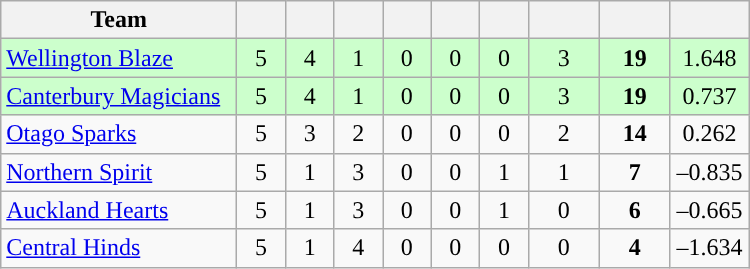<table class="wikitable" style="text-align:center">
<tr>
<th width="150">Team</th>
<th width="25"></th>
<th width="25"></th>
<th width="25"></th>
<th width="25"></th>
<th width="25"></th>
<th width="25"></th>
<th width="40"></th>
<th width="40"></th>
<th width="45"></th>
</tr>
<tr style="background:#cfc">
<td style="text-align:left"><a href='#'>Wellington Blaze</a></td>
<td>5</td>
<td>4</td>
<td>1</td>
<td>0</td>
<td>0</td>
<td>0</td>
<td>3</td>
<td><strong>19</strong></td>
<td>1.648</td>
</tr>
<tr style="background:#cfc">
<td style="text-align:left"><a href='#'>Canterbury Magicians</a></td>
<td>5</td>
<td>4</td>
<td>1</td>
<td>0</td>
<td>0</td>
<td>0</td>
<td>3</td>
<td><strong>19</strong></td>
<td>0.737</td>
</tr>
<tr>
<td style="text-align:left"><a href='#'>Otago Sparks</a></td>
<td>5</td>
<td>3</td>
<td>2</td>
<td>0</td>
<td>0</td>
<td>0</td>
<td>2</td>
<td><strong>14</strong></td>
<td>0.262</td>
</tr>
<tr>
<td style="text-align:left"><a href='#'>Northern Spirit</a></td>
<td>5</td>
<td>1</td>
<td>3</td>
<td>0</td>
<td>0</td>
<td>1</td>
<td>1</td>
<td><strong>7</strong></td>
<td>–0.835</td>
</tr>
<tr>
<td style="text-align:left"><a href='#'>Auckland Hearts</a></td>
<td>5</td>
<td>1</td>
<td>3</td>
<td>0</td>
<td>0</td>
<td>1</td>
<td>0</td>
<td><strong>6</strong></td>
<td>–0.665</td>
</tr>
<tr>
<td style="text-align:left"><a href='#'>Central Hinds</a></td>
<td>5</td>
<td>1</td>
<td>4</td>
<td>0</td>
<td>0</td>
<td>0</td>
<td>0</td>
<td><strong>4</strong></td>
<td>–1.634</td>
</tr>
</table>
